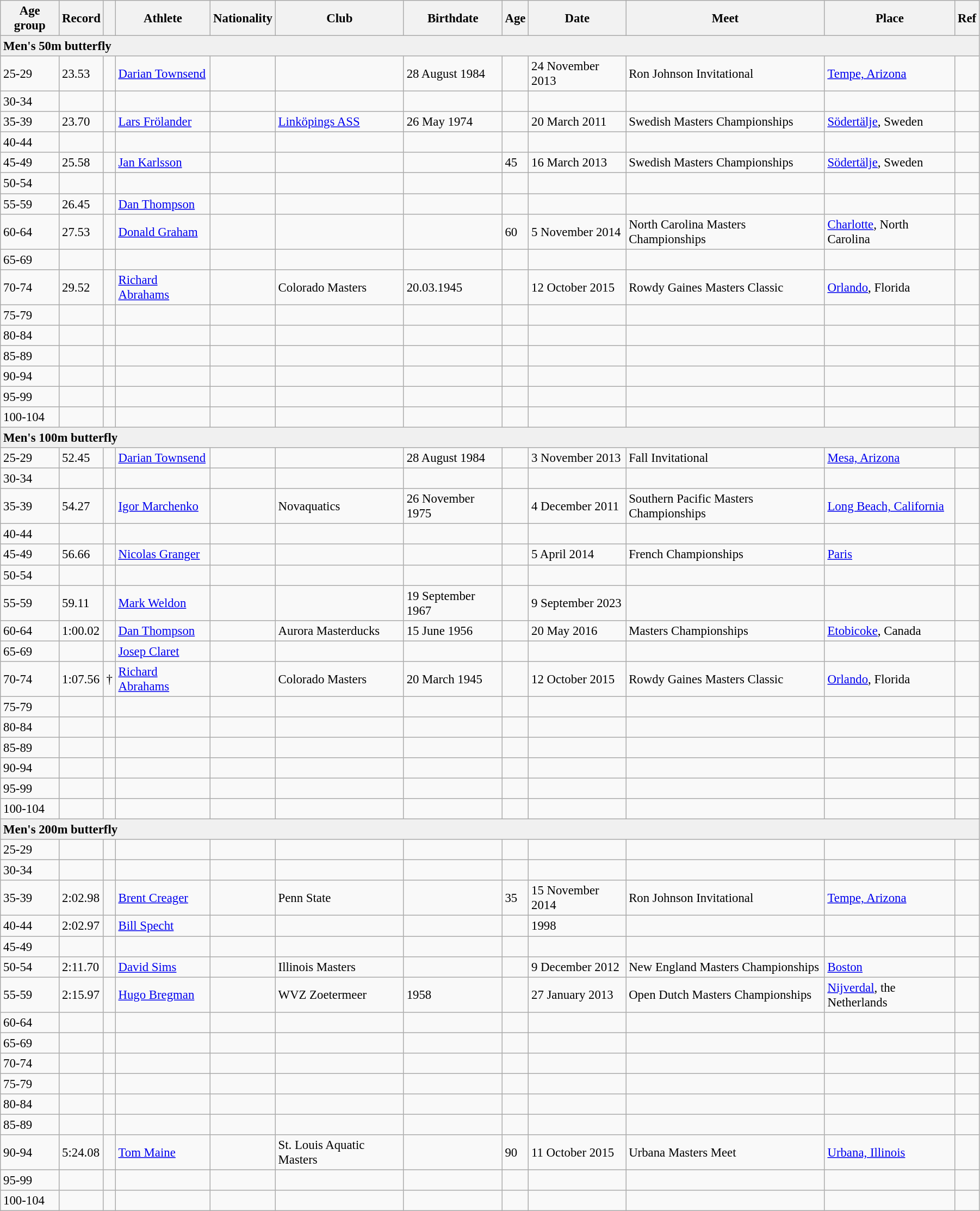<table class="wikitable" style="font-size:95%; width: 95%;">
<tr>
<th>Age group</th>
<th>Record</th>
<th></th>
<th>Athlete</th>
<th>Nationality</th>
<th>Club</th>
<th>Birthdate</th>
<th>Age</th>
<th>Date</th>
<th>Meet</th>
<th>Place</th>
<th>Ref</th>
</tr>
<tr style="background:#f0f0f0;">
<td colspan=12><strong>Men's 50m butterfly</strong></td>
</tr>
<tr>
<td>25-29</td>
<td>23.53</td>
<td></td>
<td><a href='#'>Darian Townsend</a></td>
<td></td>
<td></td>
<td>28 August 1984</td>
<td></td>
<td>24 November 2013</td>
<td>Ron Johnson Invitational</td>
<td><a href='#'>Tempe, Arizona</a></td>
<td></td>
</tr>
<tr>
<td>30-34</td>
<td></td>
<td></td>
<td></td>
<td></td>
<td></td>
<td></td>
<td></td>
<td></td>
<td></td>
<td></td>
<td></td>
</tr>
<tr>
<td>35-39</td>
<td>23.70</td>
<td></td>
<td><a href='#'>Lars Frölander</a></td>
<td></td>
<td><a href='#'>Linköpings ASS</a></td>
<td>26 May 1974</td>
<td></td>
<td>20 March 2011</td>
<td>Swedish Masters Championships</td>
<td><a href='#'>Södertälje</a>, Sweden</td>
<td></td>
</tr>
<tr>
<td>40-44</td>
<td></td>
<td></td>
<td></td>
<td></td>
<td></td>
<td></td>
<td></td>
<td></td>
<td></td>
<td></td>
<td></td>
</tr>
<tr>
<td>45-49</td>
<td>25.58</td>
<td></td>
<td><a href='#'>Jan Karlsson</a></td>
<td></td>
<td></td>
<td></td>
<td>45</td>
<td>16 March 2013</td>
<td>Swedish Masters Championships</td>
<td><a href='#'>Södertälje</a>, Sweden</td>
<td></td>
</tr>
<tr>
<td>50-54</td>
<td></td>
<td></td>
<td></td>
<td></td>
<td></td>
<td></td>
<td></td>
<td></td>
<td></td>
<td></td>
<td></td>
</tr>
<tr>
<td>55-59</td>
<td>26.45</td>
<td></td>
<td><a href='#'>Dan Thompson</a></td>
<td></td>
<td></td>
<td></td>
<td></td>
<td></td>
<td></td>
<td></td>
<td></td>
</tr>
<tr>
<td>60-64</td>
<td>27.53</td>
<td></td>
<td><a href='#'>Donald Graham</a></td>
<td></td>
<td></td>
<td></td>
<td>60</td>
<td>5 November 2014</td>
<td>North Carolina Masters Championships</td>
<td><a href='#'>Charlotte</a>, North Carolina</td>
<td></td>
</tr>
<tr>
<td>65-69</td>
<td></td>
<td></td>
<td></td>
<td></td>
<td></td>
<td></td>
<td></td>
<td></td>
<td></td>
<td></td>
<td></td>
</tr>
<tr>
<td>70-74</td>
<td>29.52</td>
<td></td>
<td><a href='#'>Richard Abrahams</a></td>
<td></td>
<td>Colorado Masters</td>
<td>20.03.1945</td>
<td></td>
<td>12 October 2015</td>
<td>Rowdy Gaines Masters Classic</td>
<td><a href='#'>Orlando</a>, Florida</td>
<td></td>
</tr>
<tr>
<td>75-79</td>
<td></td>
<td></td>
<td></td>
<td></td>
<td></td>
<td></td>
<td></td>
<td></td>
<td></td>
<td></td>
<td></td>
</tr>
<tr>
<td>80-84</td>
<td></td>
<td></td>
<td></td>
<td></td>
<td></td>
<td></td>
<td></td>
<td></td>
<td></td>
<td></td>
<td></td>
</tr>
<tr>
<td>85-89</td>
<td></td>
<td></td>
<td></td>
<td></td>
<td></td>
<td></td>
<td></td>
<td></td>
<td></td>
<td></td>
<td></td>
</tr>
<tr>
<td>90-94</td>
<td></td>
<td></td>
<td></td>
<td></td>
<td></td>
<td></td>
<td></td>
<td></td>
<td></td>
<td></td>
<td></td>
</tr>
<tr>
<td>95-99</td>
<td></td>
<td></td>
<td></td>
<td></td>
<td></td>
<td></td>
<td></td>
<td></td>
<td></td>
<td></td>
<td></td>
</tr>
<tr>
<td>100-104</td>
<td></td>
<td></td>
<td></td>
<td></td>
<td></td>
<td></td>
<td></td>
<td></td>
<td></td>
<td></td>
<td></td>
</tr>
<tr style="background:#f0f0f0;">
<td colspan=12><strong>Men's 100m butterfly</strong></td>
</tr>
<tr>
<td>25-29</td>
<td>52.45</td>
<td></td>
<td><a href='#'>Darian Townsend</a></td>
<td></td>
<td></td>
<td>28 August 1984</td>
<td></td>
<td>3 November 2013</td>
<td>Fall Invitational</td>
<td><a href='#'>Mesa, Arizona</a></td>
<td></td>
</tr>
<tr>
<td>30-34</td>
<td></td>
<td></td>
<td></td>
<td></td>
<td></td>
<td></td>
<td></td>
<td></td>
<td></td>
<td></td>
<td></td>
</tr>
<tr>
<td>35-39</td>
<td>54.27</td>
<td></td>
<td><a href='#'>Igor Marchenko</a></td>
<td></td>
<td>Novaquatics</td>
<td>26 November 1975</td>
<td></td>
<td>4 December 2011</td>
<td>Southern Pacific Masters Championships</td>
<td><a href='#'>Long Beach, California</a></td>
<td></td>
</tr>
<tr>
<td>40-44</td>
<td></td>
<td></td>
<td></td>
<td></td>
<td></td>
<td></td>
<td></td>
<td></td>
<td></td>
<td></td>
<td></td>
</tr>
<tr>
<td>45-49</td>
<td>56.66</td>
<td></td>
<td><a href='#'>Nicolas Granger</a></td>
<td></td>
<td></td>
<td></td>
<td></td>
<td>5 April 2014</td>
<td>French Championships</td>
<td><a href='#'>Paris</a></td>
<td></td>
</tr>
<tr>
<td>50-54</td>
<td></td>
<td></td>
<td></td>
<td></td>
<td></td>
<td></td>
<td></td>
<td></td>
<td></td>
<td></td>
<td></td>
</tr>
<tr>
<td>55-59</td>
<td>59.11</td>
<td></td>
<td><a href='#'>Mark Weldon</a></td>
<td></td>
<td></td>
<td>19 September 1967</td>
<td></td>
<td>9 September 2023</td>
<td></td>
<td></td>
<td></td>
</tr>
<tr>
<td>60-64</td>
<td>1:00.02</td>
<td></td>
<td><a href='#'>Dan Thompson</a></td>
<td></td>
<td>Aurora Masterducks</td>
<td>15 June 1956</td>
<td></td>
<td>20 May 2016</td>
<td>Masters Championships</td>
<td><a href='#'>Etobicoke</a>, Canada</td>
<td></td>
</tr>
<tr>
<td>65-69</td>
<td></td>
<td></td>
<td><a href='#'>Josep Claret</a></td>
<td></td>
<td></td>
<td></td>
<td></td>
<td></td>
<td></td>
<td></td>
<td></td>
</tr>
<tr>
<td>70-74</td>
<td>1:07.56</td>
<td>†</td>
<td><a href='#'>Richard Abrahams</a></td>
<td></td>
<td>Colorado Masters</td>
<td>20 March 1945</td>
<td></td>
<td>12 October 2015</td>
<td>Rowdy Gaines Masters Classic</td>
<td><a href='#'>Orlando</a>, Florida</td>
<td></td>
</tr>
<tr>
<td>75-79</td>
<td></td>
<td></td>
<td></td>
<td></td>
<td></td>
<td></td>
<td></td>
<td></td>
<td></td>
<td></td>
<td></td>
</tr>
<tr>
<td>80-84</td>
<td></td>
<td></td>
<td></td>
<td></td>
<td></td>
<td></td>
<td></td>
<td></td>
<td></td>
<td></td>
<td></td>
</tr>
<tr>
<td>85-89</td>
<td></td>
<td></td>
<td></td>
<td></td>
<td></td>
<td></td>
<td></td>
<td></td>
<td></td>
<td></td>
<td></td>
</tr>
<tr>
<td>90-94</td>
<td></td>
<td></td>
<td></td>
<td></td>
<td></td>
<td></td>
<td></td>
<td></td>
<td></td>
<td></td>
<td></td>
</tr>
<tr>
<td>95-99</td>
<td></td>
<td></td>
<td></td>
<td></td>
<td></td>
<td></td>
<td></td>
<td></td>
<td></td>
<td></td>
<td></td>
</tr>
<tr>
<td>100-104</td>
<td></td>
<td></td>
<td></td>
<td></td>
<td></td>
<td></td>
<td></td>
<td></td>
<td></td>
<td></td>
<td></td>
</tr>
<tr style="background:#f0f0f0;">
<td colspan=12><strong>Men's 200m butterfly</strong></td>
</tr>
<tr>
<td>25-29</td>
<td></td>
<td></td>
<td></td>
<td></td>
<td></td>
<td></td>
<td></td>
<td></td>
<td></td>
<td></td>
<td></td>
</tr>
<tr>
<td>30-34</td>
<td></td>
<td></td>
<td></td>
<td></td>
<td></td>
<td></td>
<td></td>
<td></td>
<td></td>
<td></td>
<td></td>
</tr>
<tr>
<td>35-39</td>
<td>2:02.98</td>
<td></td>
<td><a href='#'>Brent Creager</a></td>
<td></td>
<td>Penn State</td>
<td></td>
<td>35</td>
<td>15 November 2014</td>
<td>Ron Johnson Invitational</td>
<td><a href='#'>Tempe, Arizona</a></td>
<td></td>
</tr>
<tr>
<td>40-44</td>
<td>2:02.97</td>
<td></td>
<td><a href='#'>Bill Specht</a></td>
<td></td>
<td></td>
<td></td>
<td></td>
<td>1998</td>
<td></td>
<td></td>
<td></td>
</tr>
<tr>
<td>45-49</td>
<td></td>
<td></td>
<td></td>
<td></td>
<td></td>
<td></td>
<td></td>
<td></td>
<td></td>
<td></td>
<td></td>
</tr>
<tr>
<td>50-54</td>
<td>2:11.70</td>
<td></td>
<td><a href='#'>David Sims</a></td>
<td></td>
<td>Illinois Masters</td>
<td></td>
<td></td>
<td>9 December 2012</td>
<td>New England Masters Championships</td>
<td><a href='#'>Boston</a></td>
<td></td>
</tr>
<tr>
<td>55-59</td>
<td>2:15.97</td>
<td></td>
<td><a href='#'>Hugo Bregman</a></td>
<td></td>
<td>WVZ Zoetermeer</td>
<td>1958</td>
<td></td>
<td>27 January 2013</td>
<td>Open Dutch Masters Championships</td>
<td><a href='#'>Nijverdal</a>, the Netherlands</td>
<td></td>
</tr>
<tr>
<td>60-64</td>
<td></td>
<td></td>
<td></td>
<td></td>
<td></td>
<td></td>
<td></td>
<td></td>
<td></td>
<td></td>
<td></td>
</tr>
<tr>
<td>65-69</td>
<td></td>
<td></td>
<td></td>
<td></td>
<td></td>
<td></td>
<td></td>
<td></td>
<td></td>
<td></td>
<td></td>
</tr>
<tr>
<td>70-74</td>
<td></td>
<td></td>
<td></td>
<td></td>
<td></td>
<td></td>
<td></td>
<td></td>
<td></td>
<td></td>
<td></td>
</tr>
<tr>
<td>75-79</td>
<td></td>
<td></td>
<td></td>
<td></td>
<td></td>
<td></td>
<td></td>
<td></td>
<td></td>
<td></td>
<td></td>
</tr>
<tr>
<td>80-84</td>
<td></td>
<td></td>
<td></td>
<td></td>
<td></td>
<td></td>
<td></td>
<td></td>
<td></td>
<td></td>
<td></td>
</tr>
<tr>
<td>85-89</td>
<td></td>
<td></td>
<td></td>
<td></td>
<td></td>
<td></td>
<td></td>
<td></td>
<td></td>
<td></td>
<td></td>
</tr>
<tr>
<td>90-94</td>
<td>5:24.08</td>
<td></td>
<td><a href='#'>Tom Maine</a></td>
<td></td>
<td>St. Louis Aquatic Masters</td>
<td></td>
<td>90</td>
<td>11 October 2015</td>
<td>Urbana Masters Meet</td>
<td><a href='#'>Urbana, Illinois</a></td>
<td></td>
</tr>
<tr>
<td>95-99</td>
<td></td>
<td></td>
<td></td>
<td></td>
<td></td>
<td></td>
<td></td>
<td></td>
<td></td>
<td></td>
<td></td>
</tr>
<tr>
<td>100-104</td>
<td></td>
<td></td>
<td></td>
<td></td>
<td></td>
<td></td>
<td></td>
<td></td>
<td></td>
<td></td>
<td></td>
</tr>
</table>
